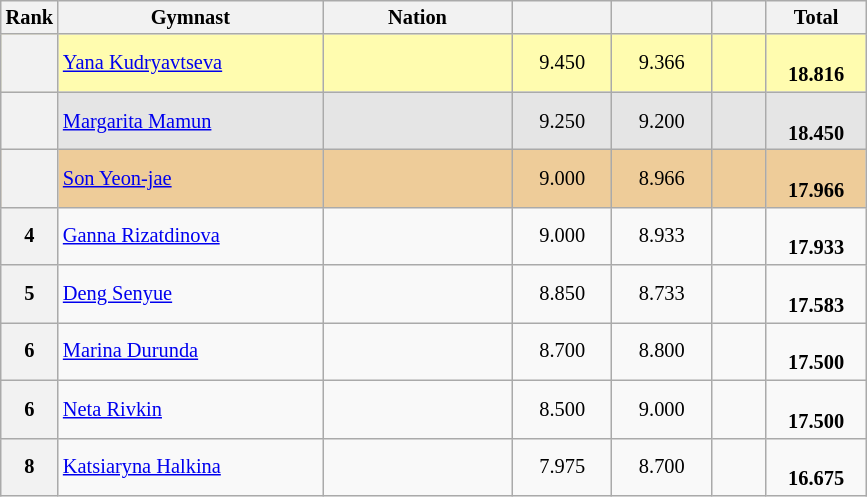<table class="wikitable sortable" style="text-align:center; font-size:85%">
<tr>
<th scope="col" style="width:20px;">Rank</th>
<th ! scope="col" style="width:170px;">Gymnast</th>
<th ! scope="col" style="width:120px;">Nation</th>
<th ! scope="col" style="width:60px;"></th>
<th ! scope="col" style="width:60px;"></th>
<th ! scope="col" style="width:30px;"></th>
<th ! scope="col" style="width:60px;">Total</th>
</tr>
<tr bgcolor=fffcaf>
<th scope=row></th>
<td align=left><a href='#'>Yana Kudryavtseva</a></td>
<td style="text-align:left;"></td>
<td>9.450</td>
<td>9.366</td>
<td></td>
<td><br><strong>18.816</strong></td>
</tr>
<tr bgcolor=e5e5e5>
<th scope=row></th>
<td align=left><a href='#'>Margarita Mamun</a></td>
<td style="text-align:left;"></td>
<td>9.250</td>
<td>9.200</td>
<td></td>
<td><br><strong>18.450</strong></td>
</tr>
<tr bgcolor=eecc99>
<th scope=row></th>
<td align=left><a href='#'>Son Yeon-jae</a></td>
<td style="text-align:left;"></td>
<td>9.000</td>
<td>8.966</td>
<td></td>
<td><br><strong>17.966</strong></td>
</tr>
<tr>
<th scope=row>4</th>
<td align=left><a href='#'>Ganna Rizatdinova</a></td>
<td style="text-align:left;"></td>
<td>9.000</td>
<td>8.933</td>
<td></td>
<td><br><strong>17.933</strong></td>
</tr>
<tr>
<th scope=row>5</th>
<td align=left><a href='#'>Deng Senyue</a></td>
<td style="text-align:left;"></td>
<td>8.850</td>
<td>8.733</td>
<td></td>
<td><br><strong>17.583</strong></td>
</tr>
<tr>
<th scope=row>6</th>
<td align=left><a href='#'>Marina Durunda</a></td>
<td style="text-align:left;"></td>
<td>8.700</td>
<td>8.800</td>
<td></td>
<td><br><strong>17.500</strong></td>
</tr>
<tr>
<th scope=row>6</th>
<td align=left><a href='#'>Neta Rivkin</a></td>
<td style="text-align:left;"></td>
<td>8.500</td>
<td>9.000</td>
<td></td>
<td><br><strong>17.500</strong></td>
</tr>
<tr>
<th scope=row>8</th>
<td align=left><a href='#'>Katsiaryna Halkina</a></td>
<td style="text-align:left;"></td>
<td>7.975</td>
<td>8.700</td>
<td></td>
<td><br><strong>16.675</strong></td>
</tr>
</table>
